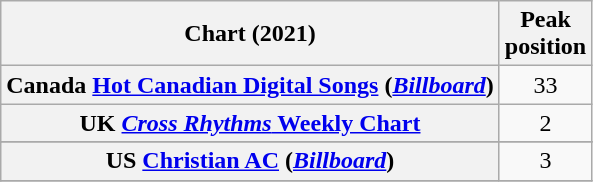<table class="wikitable sortable plainrowheaders" style="text-align:center">
<tr>
<th scope="col">Chart (2021)</th>
<th scope="col">Peak<br>position</th>
</tr>
<tr>
<th scope="row">Canada <a href='#'>Hot Canadian Digital Songs</a> (<em><a href='#'>Billboard</a></em>)</th>
<td>33</td>
</tr>
<tr>
<th scope="row">UK <a href='#'><em>Cross Rhythms</em> Weekly Chart</a></th>
<td>2</td>
</tr>
<tr>
</tr>
<tr>
</tr>
<tr>
</tr>
<tr>
</tr>
<tr>
<th scope="row">US <a href='#'>Christian AC</a> (<em><a href='#'>Billboard</a></em>)</th>
<td>3</td>
</tr>
<tr>
</tr>
</table>
